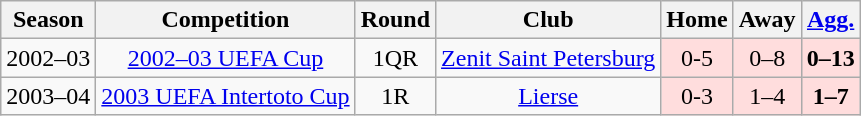<table class="wikitable" style="text-align:center">
<tr>
<th>Season</th>
<th>Competition</th>
<th>Round</th>
<th>Club</th>
<th>Home</th>
<th>Away</th>
<th><a href='#'>Agg.</a></th>
</tr>
<tr>
<td>2002–03</td>
<td><a href='#'>2002–03 UEFA Cup</a></td>
<td>1QR</td>
<td> <a href='#'>Zenit Saint Petersburg</a></td>
<td bgcolor="#fdd">0-5</td>
<td bgcolor="#fdd">0–8</td>
<td bgcolor="#fdd"><strong>0–13</strong></td>
</tr>
<tr>
<td>2003–04</td>
<td><a href='#'>2003 UEFA Intertoto Cup</a></td>
<td>1R</td>
<td> <a href='#'>Lierse</a></td>
<td bgcolor="#fdd">0-3</td>
<td bgcolor="#fdd">1–4</td>
<td bgcolor="#fdd"><strong>1–7</strong></td>
</tr>
</table>
